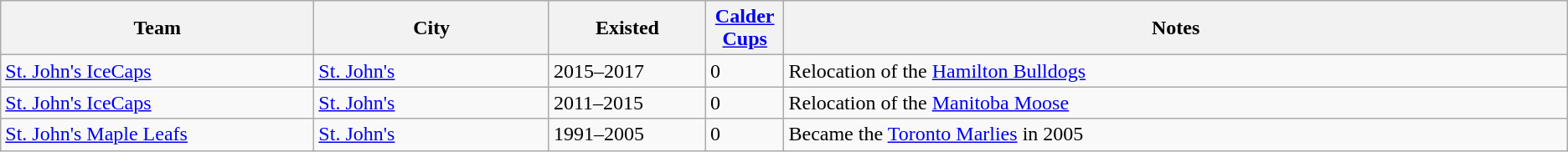<table class="wikitable">
<tr>
<th bgcolor="#DDDDFF" width="20%">Team</th>
<th bgcolor="#DDDDFF" width="15%">City</th>
<th bgcolor="#DDDDFF" width="10%">Existed</th>
<th bgcolor="#DDDDFF" width="5%"><a href='#'>Calder Cups</a></th>
<th bgcolor="#DDDDFF" width="50%">Notes</th>
</tr>
<tr>
<td><a href='#'>St. John's IceCaps</a></td>
<td><a href='#'>St. John's</a></td>
<td>2015–2017</td>
<td>0</td>
<td>Relocation of the <a href='#'>Hamilton Bulldogs</a></td>
</tr>
<tr>
<td><a href='#'>St. John's IceCaps</a></td>
<td><a href='#'>St. John's</a></td>
<td>2011–2015</td>
<td>0</td>
<td>Relocation of the <a href='#'>Manitoba Moose</a></td>
</tr>
<tr>
<td><a href='#'>St. John's Maple Leafs</a></td>
<td><a href='#'>St. John's</a></td>
<td>1991–2005</td>
<td>0</td>
<td>Became the <a href='#'>Toronto Marlies</a> in 2005</td>
</tr>
</table>
